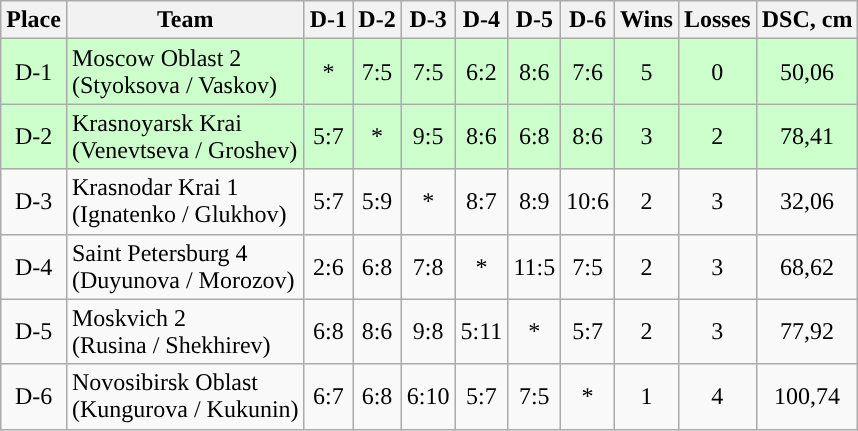<table class="wikitable" style="text-align:center;">
<tr>
<th>Place</th>
<th>Team</th>
<th width="25">D-1</th>
<th width="25">D-2</th>
<th width="25">D-3</th>
<th width="25">D-4</th>
<th width="25">D-5</th>
<th width="25">D-6</th>
<th width="20">Wins</th>
<th width="20">Losses</th>
<th>DSC, cm</th>
</tr>
<tr bgcolor=#cfc>
<td>D-1</td>
<td align=left>Moscow Oblast 2<br>(Styoksova / Vaskov)</td>
<td>*</td>
<td>7:5</td>
<td>7:5</td>
<td>6:2</td>
<td>8:6</td>
<td>7:6</td>
<td>5</td>
<td>0</td>
<td>50,06</td>
</tr>
<tr bgcolor=#cfc>
<td>D-2</td>
<td align=left>Krasnoyarsk Krai<br>(Venevtseva / Groshev)</td>
<td>5:7</td>
<td>*</td>
<td>9:5</td>
<td>8:6</td>
<td>6:8</td>
<td>8:6</td>
<td>3</td>
<td>2</td>
<td>78,41</td>
</tr>
<tr>
<td>D-3</td>
<td align=left>Krasnodar Krai 1<br>(Ignatenko / Glukhov)</td>
<td>5:7</td>
<td>5:9</td>
<td>*</td>
<td>8:7</td>
<td>8:9</td>
<td>10:6</td>
<td>2</td>
<td>3</td>
<td>32,06</td>
</tr>
<tr>
<td>D-4</td>
<td align=left>Saint Petersburg 4<br>(Duyunova / Morozov)</td>
<td>2:6</td>
<td>6:8</td>
<td>7:8</td>
<td>*</td>
<td>11:5</td>
<td>7:5</td>
<td>2</td>
<td>3</td>
<td>68,62</td>
</tr>
<tr>
<td>D-5</td>
<td align=left>Moskvich 2<br>(Rusina / Shekhirev)</td>
<td>6:8</td>
<td>8:6</td>
<td>9:8</td>
<td>5:11</td>
<td>*</td>
<td>5:7</td>
<td>2</td>
<td>3</td>
<td>77,92</td>
</tr>
<tr>
<td>D-6</td>
<td align=left>Novosibirsk Oblast<br>(Kungurova / Kukunin)</td>
<td>6:7</td>
<td>6:8</td>
<td>6:10</td>
<td>5:7</td>
<td>7:5</td>
<td>*</td>
<td>1</td>
<td>4</td>
<td>100,74</td>
</tr>
</table>
